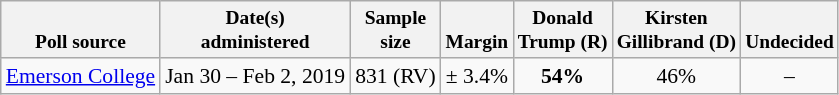<table class="wikitable" style="font-size:90%;text-align:center;">
<tr valign=bottom style="font-size:90%;">
<th>Poll source</th>
<th>Date(s)<br>administered</th>
<th>Sample<br>size</th>
<th>Margin<br></th>
<th>Donald<br>Trump (R)</th>
<th>Kirsten<br>Gillibrand (D)</th>
<th>Undecided</th>
</tr>
<tr>
<td style="text-align:left;"><a href='#'>Emerson College</a></td>
<td>Jan 30 – Feb 2, 2019</td>
<td>831 (RV)</td>
<td>± 3.4%</td>
<td><strong>54%</strong></td>
<td>46%</td>
<td>–</td>
</tr>
</table>
